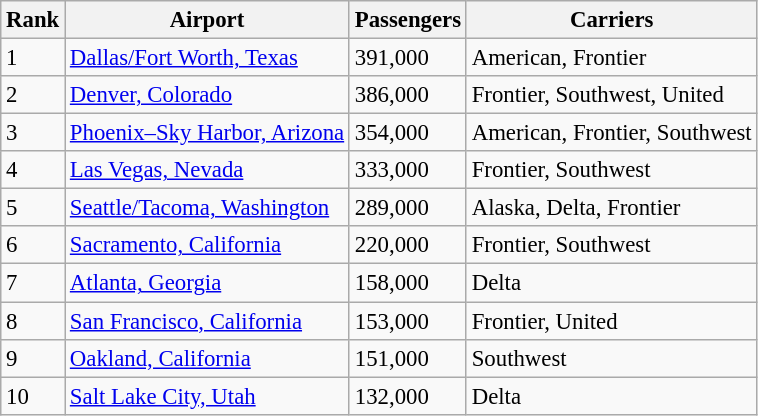<table class="wikitable sortable" style="font-size: 95%" width= align=>
<tr>
<th>Rank</th>
<th>Airport</th>
<th>Passengers</th>
<th>Carriers</th>
</tr>
<tr>
<td>1</td>
<td><a href='#'>Dallas/Fort Worth, Texas</a></td>
<td>391,000</td>
<td>American, Frontier</td>
</tr>
<tr>
<td>2</td>
<td><a href='#'>Denver, Colorado</a></td>
<td>386,000</td>
<td>Frontier, Southwest, United</td>
</tr>
<tr>
<td>3</td>
<td><a href='#'>Phoenix–Sky Harbor, Arizona</a></td>
<td>354,000</td>
<td>American, Frontier, Southwest</td>
</tr>
<tr>
<td>4</td>
<td><a href='#'>Las Vegas, Nevada</a></td>
<td>333,000</td>
<td>Frontier, Southwest</td>
</tr>
<tr>
<td>5</td>
<td><a href='#'>Seattle/Tacoma, Washington</a></td>
<td>289,000</td>
<td>Alaska, Delta, Frontier</td>
</tr>
<tr>
<td>6</td>
<td><a href='#'>Sacramento, California</a></td>
<td>220,000</td>
<td>Frontier, Southwest</td>
</tr>
<tr>
<td>7</td>
<td><a href='#'>Atlanta, Georgia</a></td>
<td>158,000</td>
<td>Delta</td>
</tr>
<tr>
<td>8</td>
<td><a href='#'>San Francisco, California</a></td>
<td>153,000</td>
<td>Frontier, United</td>
</tr>
<tr>
<td>9</td>
<td><a href='#'>Oakland, California</a></td>
<td>151,000</td>
<td>Southwest</td>
</tr>
<tr>
<td>10</td>
<td><a href='#'>Salt Lake City, Utah</a></td>
<td>132,000</td>
<td>Delta</td>
</tr>
</table>
